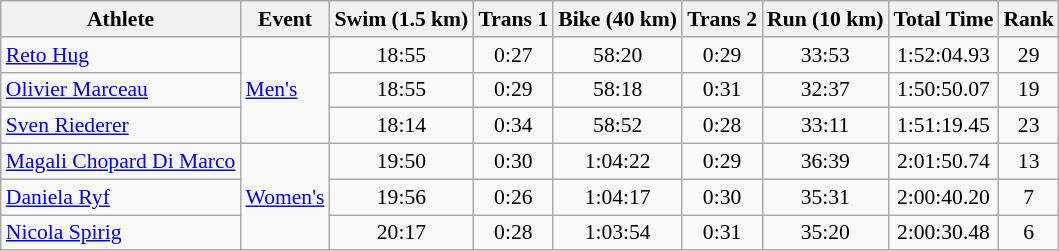<table class="wikitable" style="font-size:90%">
<tr>
<th>Athlete</th>
<th>Event</th>
<th>Swim (1.5 km)</th>
<th>Trans 1</th>
<th>Bike (40 km)</th>
<th>Trans 2</th>
<th>Run (10 km)</th>
<th>Total Time</th>
<th>Rank</th>
</tr>
<tr align=center>
<td align=left><a href='#'>Reto Hug</a></td>
<td align=left rowspan=3><a href='#'>Men's</a></td>
<td>18:55</td>
<td>0:27</td>
<td>58:20</td>
<td>0:29</td>
<td>33:53</td>
<td>1:52:04.93</td>
<td>29</td>
</tr>
<tr align=center>
<td align=left><a href='#'>Olivier Marceau</a></td>
<td>18:55</td>
<td>0:29</td>
<td>58:18</td>
<td>0:31</td>
<td>32:37</td>
<td>1:50:50.07</td>
<td>19</td>
</tr>
<tr align=center>
<td align=left><a href='#'>Sven Riederer</a></td>
<td>18:14</td>
<td>0:34</td>
<td>58:52</td>
<td>0:28</td>
<td>33:11</td>
<td>1:51:19.45</td>
<td>23</td>
</tr>
<tr align=center>
<td align=left><a href='#'>Magali Chopard Di Marco</a></td>
<td align=left rowspan=3><a href='#'>Women's</a></td>
<td>19:50</td>
<td>0:30</td>
<td>1:04:22</td>
<td>0:29</td>
<td>36:39</td>
<td>2:01:50.74</td>
<td>13</td>
</tr>
<tr align=center>
<td align=left><a href='#'>Daniela Ryf</a></td>
<td>19:56</td>
<td>0:26</td>
<td>1:04:17</td>
<td>0:30</td>
<td>35:31</td>
<td>2:00:40.20</td>
<td>7</td>
</tr>
<tr align=center>
<td align=left><a href='#'>Nicola Spirig</a></td>
<td>20:17</td>
<td>0:28</td>
<td>1:03:54</td>
<td>0:31</td>
<td>35:20</td>
<td>2:00:30.48</td>
<td>6</td>
</tr>
</table>
